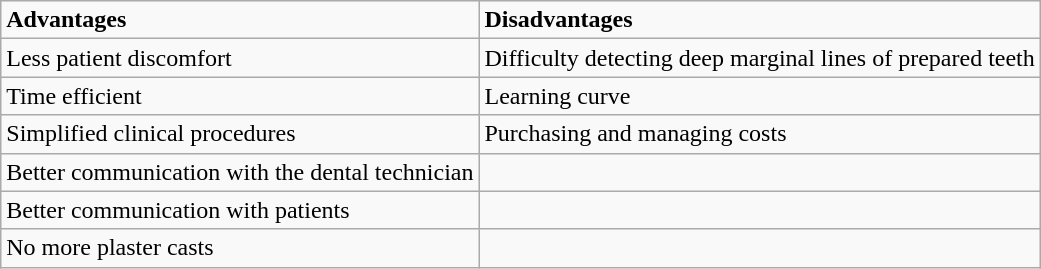<table class="wikitable">
<tr>
<td><strong>Advantages</strong></td>
<td><strong>Disadvantages  </strong></td>
</tr>
<tr>
<td>Less patient discomfort</td>
<td>Difficulty detecting deep marginal lines of prepared teeth</td>
</tr>
<tr>
<td>Time efficient</td>
<td>Learning curve</td>
</tr>
<tr>
<td>Simplified clinical procedures</td>
<td>Purchasing and managing costs</td>
</tr>
<tr>
<td>Better communication with the dental technician</td>
<td></td>
</tr>
<tr>
<td>Better communication with patients</td>
<td></td>
</tr>
<tr>
<td>No more plaster casts</td>
<td></td>
</tr>
</table>
